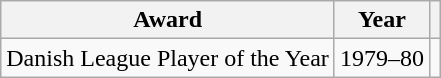<table class="wikitable">
<tr>
<th>Award</th>
<th>Year</th>
<th></th>
</tr>
<tr>
<td>Danish League Player of the Year</td>
<td>1979–80</td>
<td></td>
</tr>
</table>
